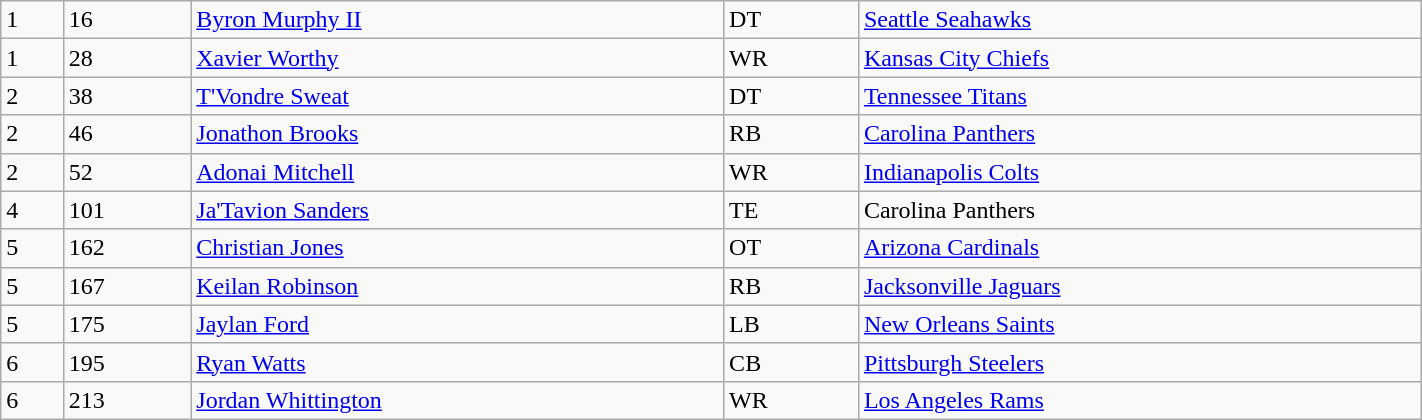<table class="wikitable" style="width:75%;">
<tr>
<td>1</td>
<td>16</td>
<td><a href='#'>Byron Murphy II</a></td>
<td>DT</td>
<td><a href='#'>Seattle Seahawks</a></td>
</tr>
<tr>
<td>1</td>
<td>28</td>
<td><a href='#'>Xavier Worthy</a></td>
<td>WR</td>
<td><a href='#'>Kansas City Chiefs</a></td>
</tr>
<tr>
<td>2</td>
<td>38</td>
<td><a href='#'>T'Vondre Sweat</a></td>
<td>DT</td>
<td><a href='#'>Tennessee Titans</a></td>
</tr>
<tr>
<td>2</td>
<td>46</td>
<td><a href='#'>Jonathon Brooks</a></td>
<td>RB</td>
<td><a href='#'>Carolina Panthers</a></td>
</tr>
<tr>
<td>2</td>
<td>52</td>
<td><a href='#'>Adonai Mitchell</a></td>
<td>WR</td>
<td><a href='#'>Indianapolis Colts</a></td>
</tr>
<tr>
<td>4</td>
<td>101</td>
<td><a href='#'>Ja'Tavion Sanders</a></td>
<td>TE</td>
<td>Carolina Panthers</td>
</tr>
<tr>
<td>5</td>
<td>162</td>
<td><a href='#'>Christian Jones</a></td>
<td>OT</td>
<td><a href='#'>Arizona Cardinals</a></td>
</tr>
<tr>
<td>5</td>
<td>167</td>
<td><a href='#'>Keilan Robinson</a></td>
<td>RB</td>
<td><a href='#'>Jacksonville Jaguars</a></td>
</tr>
<tr>
<td>5</td>
<td>175</td>
<td><a href='#'>Jaylan Ford</a></td>
<td>LB</td>
<td><a href='#'>New Orleans Saints</a></td>
</tr>
<tr>
<td>6</td>
<td>195</td>
<td><a href='#'>Ryan Watts</a></td>
<td>CB</td>
<td><a href='#'>Pittsburgh Steelers</a></td>
</tr>
<tr>
<td>6</td>
<td>213</td>
<td><a href='#'>Jordan Whittington</a></td>
<td>WR</td>
<td><a href='#'>Los Angeles Rams</a></td>
</tr>
</table>
